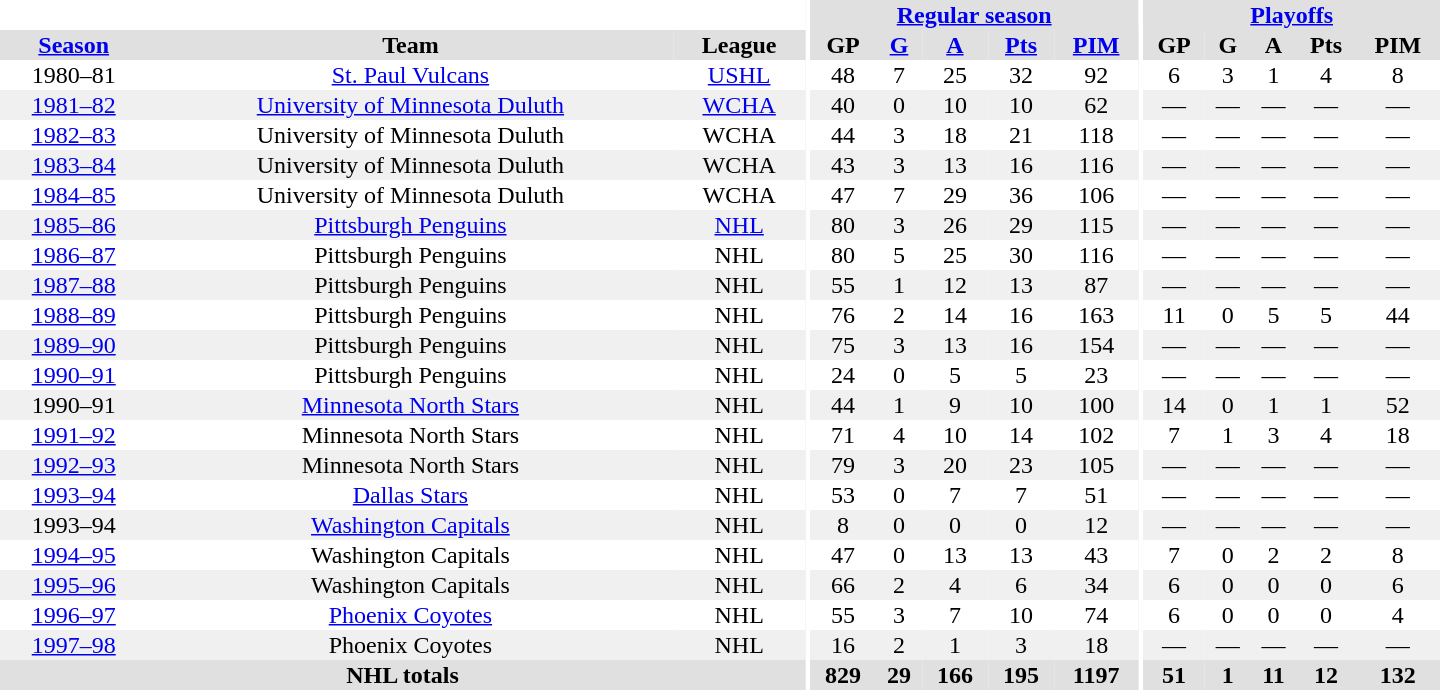<table border="0" cellpadding="1" cellspacing="0" style="text-align:center; width:60em">
<tr bgcolor="#e0e0e0">
<th colspan="3"  bgcolor="#ffffff"></th>
<th rowspan="100" bgcolor="#ffffff"></th>
<th colspan="5"><a href='#'>Regular season</a></th>
<th rowspan="100" bgcolor="#ffffff"></th>
<th colspan="5"><a href='#'>Playoffs</a></th>
</tr>
<tr bgcolor="#e0e0e0">
<th><a href='#'>Season</a></th>
<th>Team</th>
<th>League</th>
<th>GP</th>
<th><a href='#'>G</a></th>
<th><a href='#'>A</a></th>
<th><a href='#'>Pts</a></th>
<th><a href='#'>PIM</a></th>
<th>GP</th>
<th>G</th>
<th>A</th>
<th>Pts</th>
<th>PIM</th>
</tr>
<tr>
<td>1980–81</td>
<td><a href='#'>St. Paul Vulcans</a></td>
<td><a href='#'>USHL</a></td>
<td>48</td>
<td>7</td>
<td>25</td>
<td>32</td>
<td>92</td>
<td>6</td>
<td>3</td>
<td>1</td>
<td>4</td>
<td>8</td>
</tr>
<tr bgcolor="#f0f0f0">
<td><a href='#'>1981–82</a></td>
<td><a href='#'>University of Minnesota Duluth</a></td>
<td><a href='#'>WCHA</a></td>
<td>40</td>
<td>0</td>
<td>10</td>
<td>10</td>
<td>62</td>
<td>—</td>
<td>—</td>
<td>—</td>
<td>—</td>
<td>—</td>
</tr>
<tr>
<td><a href='#'>1982–83</a></td>
<td>University of Minnesota Duluth</td>
<td>WCHA</td>
<td>44</td>
<td>3</td>
<td>18</td>
<td>21</td>
<td>118</td>
<td>—</td>
<td>—</td>
<td>—</td>
<td>—</td>
<td>—</td>
</tr>
<tr bgcolor="#f0f0f0">
<td><a href='#'>1983–84</a></td>
<td>University of Minnesota Duluth</td>
<td>WCHA</td>
<td>43</td>
<td>3</td>
<td>13</td>
<td>16</td>
<td>116</td>
<td>—</td>
<td>—</td>
<td>—</td>
<td>—</td>
<td>—</td>
</tr>
<tr>
<td><a href='#'>1984–85</a></td>
<td>University of Minnesota Duluth</td>
<td>WCHA</td>
<td>47</td>
<td>7</td>
<td>29</td>
<td>36</td>
<td>106</td>
<td>—</td>
<td>—</td>
<td>—</td>
<td>—</td>
<td>—</td>
</tr>
<tr bgcolor="#f0f0f0">
<td><a href='#'>1985–86</a></td>
<td><a href='#'>Pittsburgh Penguins</a></td>
<td><a href='#'>NHL</a></td>
<td>80</td>
<td>3</td>
<td>26</td>
<td>29</td>
<td>115</td>
<td>—</td>
<td>—</td>
<td>—</td>
<td>—</td>
<td>—</td>
</tr>
<tr>
<td><a href='#'>1986–87</a></td>
<td>Pittsburgh Penguins</td>
<td>NHL</td>
<td>80</td>
<td>5</td>
<td>25</td>
<td>30</td>
<td>116</td>
<td>—</td>
<td>—</td>
<td>—</td>
<td>—</td>
<td>—</td>
</tr>
<tr bgcolor="#f0f0f0">
<td><a href='#'>1987–88</a></td>
<td>Pittsburgh Penguins</td>
<td>NHL</td>
<td>55</td>
<td>1</td>
<td>12</td>
<td>13</td>
<td>87</td>
<td>—</td>
<td>—</td>
<td>—</td>
<td>—</td>
<td>—</td>
</tr>
<tr>
<td><a href='#'>1988–89</a></td>
<td>Pittsburgh Penguins</td>
<td>NHL</td>
<td>76</td>
<td>2</td>
<td>14</td>
<td>16</td>
<td>163</td>
<td>11</td>
<td>0</td>
<td>5</td>
<td>5</td>
<td>44</td>
</tr>
<tr bgcolor="#f0f0f0">
<td><a href='#'>1989–90</a></td>
<td>Pittsburgh Penguins</td>
<td>NHL</td>
<td>75</td>
<td>3</td>
<td>13</td>
<td>16</td>
<td>154</td>
<td>—</td>
<td>—</td>
<td>—</td>
<td>—</td>
<td>—</td>
</tr>
<tr>
<td><a href='#'>1990–91</a></td>
<td>Pittsburgh Penguins</td>
<td>NHL</td>
<td>24</td>
<td>0</td>
<td>5</td>
<td>5</td>
<td>23</td>
<td>—</td>
<td>—</td>
<td>—</td>
<td>—</td>
<td>—</td>
</tr>
<tr bgcolor="#f0f0f0">
<td>1990–91</td>
<td><a href='#'>Minnesota North Stars</a></td>
<td>NHL</td>
<td>44</td>
<td>1</td>
<td>9</td>
<td>10</td>
<td>100</td>
<td>14</td>
<td>0</td>
<td>1</td>
<td>1</td>
<td>52</td>
</tr>
<tr>
<td><a href='#'>1991–92</a></td>
<td>Minnesota North Stars</td>
<td>NHL</td>
<td>71</td>
<td>4</td>
<td>10</td>
<td>14</td>
<td>102</td>
<td>7</td>
<td>1</td>
<td>3</td>
<td>4</td>
<td>18</td>
</tr>
<tr bgcolor="#f0f0f0">
<td><a href='#'>1992–93</a></td>
<td>Minnesota North Stars</td>
<td>NHL</td>
<td>79</td>
<td>3</td>
<td>20</td>
<td>23</td>
<td>105</td>
<td>—</td>
<td>—</td>
<td>—</td>
<td>—</td>
<td>—</td>
</tr>
<tr>
<td><a href='#'>1993–94</a></td>
<td><a href='#'>Dallas Stars</a></td>
<td>NHL</td>
<td>53</td>
<td>0</td>
<td>7</td>
<td>7</td>
<td>51</td>
<td>—</td>
<td>—</td>
<td>—</td>
<td>—</td>
<td>—</td>
</tr>
<tr bgcolor="#f0f0f0">
<td>1993–94</td>
<td><a href='#'>Washington Capitals</a></td>
<td>NHL</td>
<td>8</td>
<td>0</td>
<td>0</td>
<td>0</td>
<td>12</td>
<td>—</td>
<td>—</td>
<td>—</td>
<td>—</td>
<td>—</td>
</tr>
<tr>
<td><a href='#'>1994–95</a></td>
<td>Washington Capitals</td>
<td>NHL</td>
<td>47</td>
<td>0</td>
<td>13</td>
<td>13</td>
<td>43</td>
<td>7</td>
<td>0</td>
<td>2</td>
<td>2</td>
<td>8</td>
</tr>
<tr bgcolor="#f0f0f0">
<td><a href='#'>1995–96</a></td>
<td>Washington Capitals</td>
<td>NHL</td>
<td>66</td>
<td>2</td>
<td>4</td>
<td>6</td>
<td>34</td>
<td>6</td>
<td>0</td>
<td>0</td>
<td>0</td>
<td>6</td>
</tr>
<tr>
<td><a href='#'>1996–97</a></td>
<td><a href='#'>Phoenix Coyotes</a></td>
<td>NHL</td>
<td>55</td>
<td>3</td>
<td>7</td>
<td>10</td>
<td>74</td>
<td>6</td>
<td>0</td>
<td>0</td>
<td>0</td>
<td>4</td>
</tr>
<tr bgcolor="#f0f0f0">
<td><a href='#'>1997–98</a></td>
<td>Phoenix Coyotes</td>
<td>NHL</td>
<td>16</td>
<td>2</td>
<td>1</td>
<td>3</td>
<td>18</td>
<td>—</td>
<td>—</td>
<td>—</td>
<td>—</td>
<td>—</td>
</tr>
<tr bgcolor="#e0e0e0">
<th colspan="3">NHL totals</th>
<th>829</th>
<th>29</th>
<th>166</th>
<th>195</th>
<th>1197</th>
<th>51</th>
<th>1</th>
<th>11</th>
<th>12</th>
<th>132</th>
</tr>
</table>
